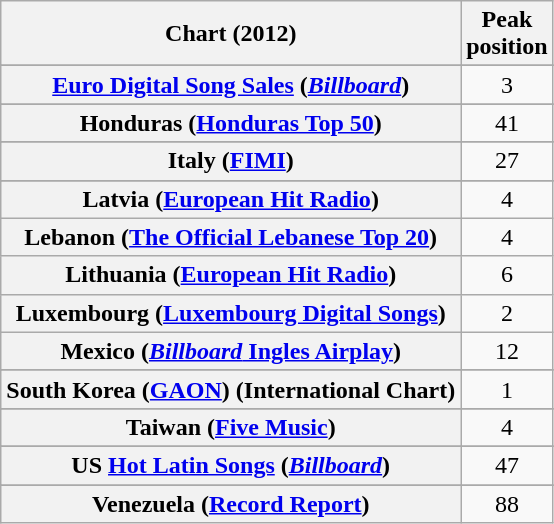<table class="wikitable plainrowheaders sortable" style="text-align:center">
<tr>
<th scope="col">Chart (2012)</th>
<th scope="col">Peak<br>position</th>
</tr>
<tr>
</tr>
<tr>
</tr>
<tr>
</tr>
<tr>
</tr>
<tr>
</tr>
<tr>
</tr>
<tr>
</tr>
<tr>
</tr>
<tr>
</tr>
<tr>
</tr>
<tr>
<th scope="row"><a href='#'>Euro Digital Song Sales</a> (<a href='#'><em>Billboard</em></a>)</th>
<td style="text-align:center;">3</td>
</tr>
<tr>
</tr>
<tr>
</tr>
<tr>
</tr>
<tr>
<th scope="row">Honduras (<a href='#'>Honduras Top 50</a>)</th>
<td style="text-align:center;">41</td>
</tr>
<tr>
</tr>
<tr>
</tr>
<tr>
<th scope="row">Italy (<a href='#'>FIMI</a>)</th>
<td style="text-align:center;">27</td>
</tr>
<tr>
</tr>
<tr>
<th scope="row">Latvia (<a href='#'>European Hit Radio</a>)</th>
<td style="text-align:center;">4</td>
</tr>
<tr>
<th scope="row">Lebanon (<a href='#'>The Official Lebanese Top 20</a>)</th>
<td style="text-align:center;">4</td>
</tr>
<tr>
<th scope="row">Lithuania (<a href='#'>European Hit Radio</a>)</th>
<td style="text-align:center;">6</td>
</tr>
<tr>
<th scope="row">Luxembourg (<a href='#'>Luxembourg Digital Songs</a>)</th>
<td style="text-align:center;">2</td>
</tr>
<tr>
<th scope="row">Mexico (<a href='#'><em>Billboard</em> Ingles Airplay</a>)</th>
<td style="text-align:center;">12</td>
</tr>
<tr>
</tr>
<tr>
</tr>
<tr>
</tr>
<tr>
</tr>
<tr>
</tr>
<tr>
</tr>
<tr>
<th scope="row">South Korea (<a href='#'>GAON</a>) (International Chart)</th>
<td style="text-align:center;">1</td>
</tr>
<tr>
</tr>
<tr>
</tr>
<tr>
<th scope="row">Taiwan (<a href='#'>Five Music</a>)</th>
<td>4</td>
</tr>
<tr>
</tr>
<tr>
</tr>
<tr>
</tr>
<tr>
</tr>
<tr>
<th scope="row">US <a href='#'>Hot Latin Songs</a> (<a href='#'><em>Billboard</em></a>)</th>
<td style="text-align:center;">47</td>
</tr>
<tr>
</tr>
<tr>
<th scope="row">Venezuela (<a href='#'>Record Report</a>)</th>
<td style="text-align:center">88</td>
</tr>
</table>
